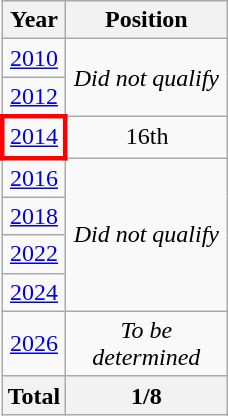<table class="wikitable" style="text-align: center;">
<tr>
<th>Year</th>
<th width="100">Position</th>
</tr>
<tr>
<td> <a href='#'>2010</a></td>
<td rowspan=2><em>Did not qualify</em></td>
</tr>
<tr>
<td> <a href='#'>2012</a></td>
</tr>
<tr>
<td style="border: 3px solid red"> <a href='#'>2014</a></td>
<td>16th</td>
</tr>
<tr>
<td> <a href='#'>2016</a></td>
<td rowspan=4><em>Did not qualify</em></td>
</tr>
<tr>
<td> <a href='#'>2018</a></td>
</tr>
<tr>
<td> <a href='#'>2022</a></td>
</tr>
<tr>
<td> <a href='#'>2024</a></td>
</tr>
<tr>
<td> <a href='#'>2026</a></td>
<td><em>To be determined</em></td>
</tr>
<tr>
<th>Total</th>
<th>1/8</th>
</tr>
</table>
